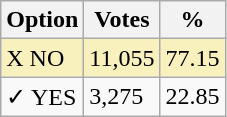<table class="wikitable">
<tr>
<th>Option</th>
<th>Votes</th>
<th>%</th>
</tr>
<tr>
<td style=background:#f8f1bd>X NO</td>
<td style=background:#f8f1bd>11,055</td>
<td style=background:#f8f1bd>77.15</td>
</tr>
<tr>
<td>✓ YES</td>
<td>3,275</td>
<td>22.85</td>
</tr>
</table>
